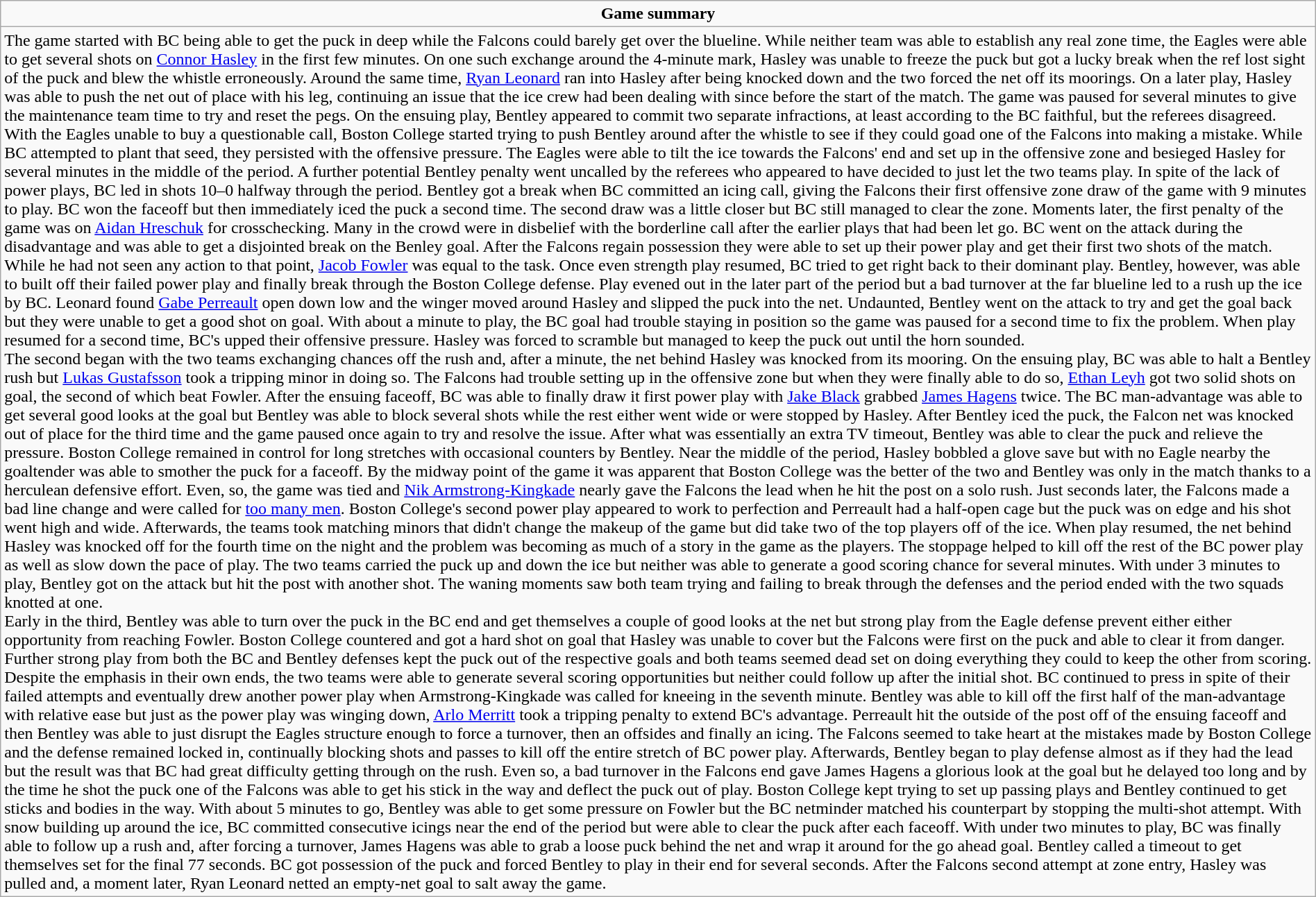<table role="presentation" class="wikitable mw-collapsible autocollapse" width=100%>
<tr>
<td align=center><strong>Game summary</strong></td>
</tr>
<tr>
<td>The game started with BC being able to get the puck in deep while the Falcons could barely get over the blueline. While neither team was able to establish any real zone time, the Eagles were able to get several shots on <a href='#'>Connor Hasley</a> in the first few minutes. On one such exchange around the 4-minute mark, Hasley was unable to freeze the puck but got a lucky break when the ref lost sight of the puck and blew the whistle erroneously. Around the same time, <a href='#'>Ryan Leonard</a> ran into Hasley after being knocked down and the two forced the net off its moorings. On a later play, Hasley was able to push the net out of place with his leg, continuing an issue that the ice crew had been dealing with since before the start of the match. The game was paused for several minutes to give the maintenance team time to try and reset the pegs. On the ensuing play, Bentley appeared to commit two separate infractions, at least according to the BC faithful, but the referees disagreed. With the Eagles unable to buy a questionable call, Boston College started trying to push Bentley around after the whistle to see if they could goad one of the Falcons into making a mistake. While BC attempted to plant that seed, they persisted with the offensive pressure. The Eagles were able to tilt the ice towards the Falcons' end and set up in the offensive zone and besieged Hasley for several minutes in the middle of the period. A further potential Bentley penalty went uncalled by the referees who appeared to have decided to just let the two teams play. In spite of the lack of power plays, BC led in shots 10–0 halfway through the period. Bentley got a break when BC committed an icing call, giving the Falcons their first offensive zone draw of the game with 9 minutes to play. BC won the faceoff but then immediately iced the puck a second time. The second draw was a little closer but BC still managed to clear the zone. Moments later, the first penalty of the game was on <a href='#'>Aidan Hreschuk</a> for crosschecking. Many in the crowd were in disbelief with the borderline call after the earlier plays that had been let go. BC went on the attack during the disadvantage and was able to get a disjointed break on the Benley goal. After the Falcons regain possession they were able to set up their power play and get their first two shots of the match. While he had not seen any action to that point, <a href='#'>Jacob Fowler</a> was equal to the task. Once even strength play resumed, BC tried to get right back to their dominant play. Bentley, however, was able to built off their failed power play and finally break through the Boston College defense. Play evened out in the later part of the period but a bad turnover at the far blueline led to a rush up the ice by BC. Leonard found <a href='#'>Gabe Perreault</a> open down low and the winger moved around Hasley and slipped the puck into the net. Undaunted, Bentley went on the attack to try and get the goal back but they were unable to get a good shot on goal. With about a minute to play, the BC goal had trouble staying in position so the game was paused for a second time to fix the problem. When play resumed for a second time, BC's upped their offensive pressure. Hasley was forced to scramble but managed to keep the puck out until the horn sounded.<br>The second began with the two teams exchanging chances off the rush and, after a minute, the net behind Hasley was knocked from its mooring. On the ensuing play, BC was able to halt a Bentley rush but <a href='#'>Lukas Gustafsson</a> took a tripping minor in doing so. The Falcons had trouble setting up in the offensive zone but when they were finally able to do so, <a href='#'>Ethan Leyh</a> got two solid shots on goal, the second of which beat Fowler. After the ensuing faceoff, BC was able to finally draw it first power play with <a href='#'>Jake Black</a> grabbed <a href='#'>James Hagens</a> twice. The BC man-advantage was able to get several good looks at the goal but Bentley was able to block several shots while the rest either went wide or were stopped by Hasley. After Bentley iced the puck, the Falcon net was knocked out of place for the third time and the game paused once again to try and resolve the issue. After what was essentially an extra TV timeout, Bentley was able to clear the puck and relieve the pressure. Boston College remained in control for long stretches with occasional counters by Bentley. Near the middle of the period, Hasley bobbled a glove save but with no Eagle nearby the goaltender was able to smother the puck for a faceoff. By the midway point of the game it was apparent that Boston College was the better of the two and Bentley was only in the match thanks to a herculean defensive effort. Even, so, the game was tied and <a href='#'>Nik Armstrong-Kingkade</a> nearly gave the Falcons the lead when he hit the post on a solo rush. Just seconds later, the Falcons made a bad line change and were called for <a href='#'>too many men</a>. Boston College's second power play appeared to work to perfection and Perreault had a half-open cage but the puck was on edge and his shot went high and wide. Afterwards, the teams took matching minors that didn't change the makeup of the game but did take two of the top players off of the ice. When play resumed, the net behind Hasley was knocked off for the fourth time on the night and the problem was becoming as much of a story in the game as the players. The stoppage helped to kill off the rest of the BC power play as well as slow down the pace of play. The two teams carried the puck up and down the ice but neither was able to generate a good scoring chance for several minutes. With under 3 minutes to play, Bentley got on the attack but hit the post with another shot. The waning moments saw both team trying and failing to break through the defenses and the period ended with the two squads knotted at one.<br>Early in the third, Bentley was able to turn over the puck in the BC end and get themselves a couple of good looks at the net but strong play from the Eagle defense prevent either either opportunity from reaching Fowler. Boston College countered and got a hard shot on goal that Hasley was unable to cover but the Falcons were first on the puck and able to clear it from danger. Further strong play from both the BC and Bentley defenses kept the puck out of the respective goals and both teams seemed dead set on doing everything they could to keep the other from scoring. Despite the emphasis in their own ends, the two teams were able to generate several scoring opportunities but neither could follow up after the initial shot. BC continued to press in spite of their failed attempts and eventually drew another power play when Armstrong-Kingkade was called for kneeing in the seventh minute. Bentley was able to kill off the first half of the man-advantage with relative ease but just as the power play was winging down, <a href='#'>Arlo Merritt</a> took a tripping penalty to extend BC's advantage. Perreault hit the outside of the post off of the ensuing faceoff and then Bentley was able to just disrupt the Eagles structure enough to force a turnover, then an offsides and finally an icing. The Falcons seemed to take heart at the mistakes made by Boston College and the defense remained locked in, continually blocking shots and passes to kill off the entire stretch of BC power play. Afterwards, Bentley began to play defense almost as if they had the lead but the result was that BC had great difficulty getting through on the rush. Even so, a bad turnover in the Falcons end gave James Hagens a glorious look at the goal but he delayed too long and by the time he shot the puck one of the Falcons was able to get his stick in the way and deflect the puck out of play. Boston College kept trying to set up passing plays and Bentley continued to get sticks and bodies in the way. With about 5 minutes to go, Bentley was able to get some pressure on Fowler but the BC netminder matched his counterpart by stopping the multi-shot attempt. With snow building up around the ice, BC committed consecutive icings near the end of the period but were able to clear the puck after each faceoff. With under two minutes to play, BC was finally able to follow up a rush and, after forcing a turnover, James Hagens was able to grab a loose puck behind the net and wrap it around for the go ahead goal. Bentley called a timeout to get themselves set for the final 77 seconds. BC got possession of the puck and forced Bentley to play in their end for several seconds. After the Falcons second attempt at zone entry, Hasley was pulled and, a moment later, Ryan Leonard netted an empty-net goal to salt away the game.</td>
</tr>
</table>
